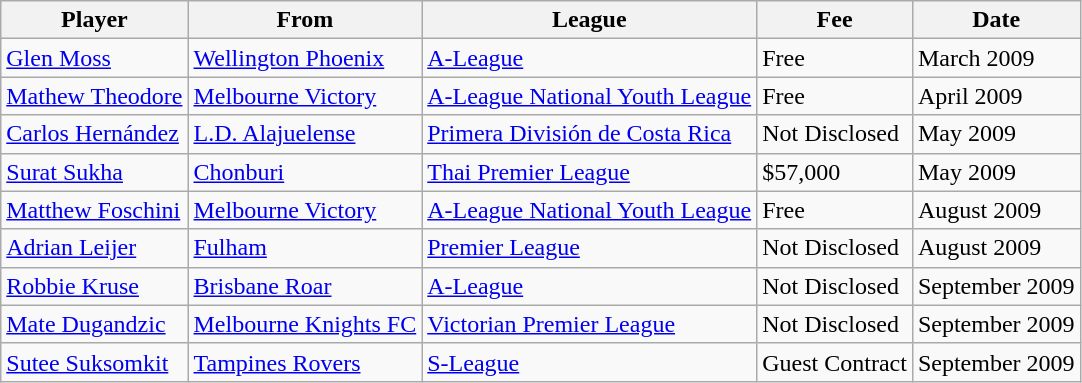<table class="wikitable">
<tr>
<th>Player</th>
<th>From</th>
<th>League</th>
<th>Fee</th>
<th>Date</th>
</tr>
<tr>
<td> <a href='#'>Glen Moss</a></td>
<td><a href='#'>Wellington Phoenix</a></td>
<td> <a href='#'>A-League</a></td>
<td>Free</td>
<td>March 2009</td>
</tr>
<tr>
<td> <a href='#'>Mathew Theodore</a></td>
<td><a href='#'>Melbourne Victory</a></td>
<td> <a href='#'>A-League National Youth League</a></td>
<td>Free</td>
<td>April 2009</td>
</tr>
<tr>
<td> <a href='#'>Carlos Hernández</a></td>
<td><a href='#'>L.D. Alajuelense</a></td>
<td> <a href='#'>Primera División de Costa Rica</a></td>
<td>Not Disclosed</td>
<td>May 2009</td>
</tr>
<tr>
<td> <a href='#'>Surat Sukha</a></td>
<td><a href='#'>Chonburi</a></td>
<td> <a href='#'>Thai Premier League</a></td>
<td>$57,000</td>
<td>May 2009</td>
</tr>
<tr>
<td> <a href='#'>Matthew Foschini</a></td>
<td><a href='#'>Melbourne Victory</a></td>
<td> <a href='#'>A-League National Youth League</a></td>
<td>Free</td>
<td>August 2009</td>
</tr>
<tr>
<td> <a href='#'>Adrian Leijer</a></td>
<td><a href='#'>Fulham</a></td>
<td> <a href='#'>Premier League</a></td>
<td>Not Disclosed</td>
<td>August 2009</td>
</tr>
<tr>
<td> <a href='#'>Robbie Kruse</a></td>
<td><a href='#'>Brisbane Roar</a></td>
<td> <a href='#'>A-League</a></td>
<td>Not Disclosed</td>
<td>September 2009</td>
</tr>
<tr>
<td> <a href='#'>Mate Dugandzic</a></td>
<td><a href='#'>Melbourne Knights FC</a></td>
<td> <a href='#'>Victorian Premier League</a></td>
<td>Not Disclosed</td>
<td>September 2009</td>
</tr>
<tr>
<td> <a href='#'>Sutee Suksomkit</a></td>
<td><a href='#'>Tampines Rovers</a></td>
<td> <a href='#'>S-League</a></td>
<td>Guest Contract</td>
<td>September 2009</td>
</tr>
</table>
